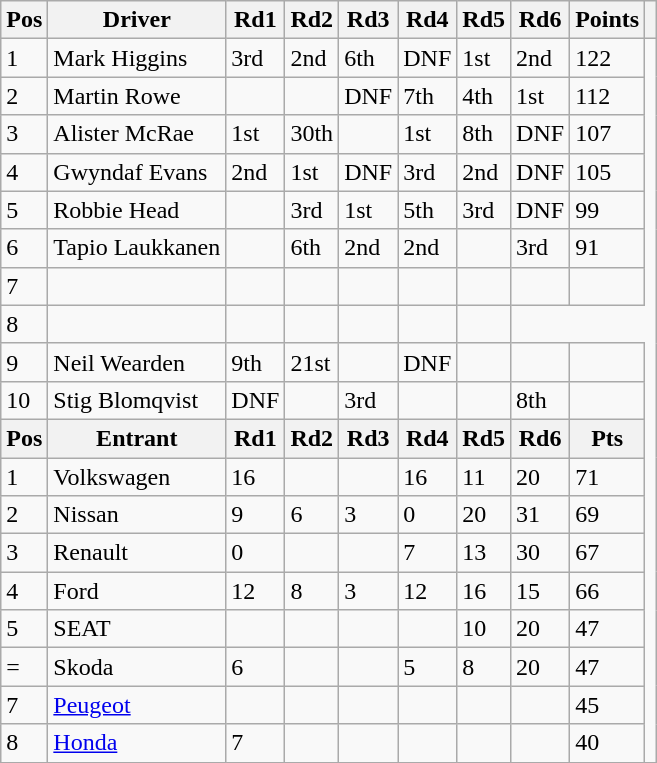<table class="wikitable">
<tr>
<th>Pos</th>
<th>Driver</th>
<th>Rd1</th>
<th>Rd2</th>
<th>Rd3</th>
<th>Rd4</th>
<th>Rd5</th>
<th>Rd6</th>
<th>Points</th>
<th></th>
</tr>
<tr>
<td>1</td>
<td>Mark Higgins</td>
<td>3rd</td>
<td>2nd</td>
<td>6th</td>
<td>DNF</td>
<td>1st</td>
<td>2nd</td>
<td>122</td>
</tr>
<tr>
<td>2</td>
<td>Martin Rowe</td>
<td></td>
<td></td>
<td>DNF</td>
<td>7th</td>
<td>4th</td>
<td>1st</td>
<td>112</td>
</tr>
<tr>
<td>3</td>
<td>Alister McRae</td>
<td>1st</td>
<td>30th</td>
<td></td>
<td>1st</td>
<td>8th</td>
<td>DNF</td>
<td>107</td>
</tr>
<tr>
<td>4</td>
<td>Gwyndaf Evans</td>
<td>2nd</td>
<td>1st</td>
<td>DNF</td>
<td>3rd</td>
<td>2nd</td>
<td>DNF</td>
<td>105</td>
</tr>
<tr>
<td>5</td>
<td>Robbie Head</td>
<td></td>
<td>3rd</td>
<td>1st</td>
<td>5th</td>
<td>3rd</td>
<td>DNF</td>
<td>99</td>
</tr>
<tr>
<td>6</td>
<td>Tapio Laukkanen</td>
<td></td>
<td>6th</td>
<td>2nd</td>
<td>2nd</td>
<td></td>
<td>3rd</td>
<td>91</td>
</tr>
<tr>
<td>7</td>
<td></td>
<td></td>
<td></td>
<td></td>
<td></td>
<td></td>
<td></td>
<td></td>
</tr>
<tr>
<td>8</td>
<td></td>
<td></td>
<td></td>
<td></td>
<td></td>
<td></td>
</tr>
<tr>
<td>9</td>
<td>Neil Wearden</td>
<td>9th</td>
<td>21st</td>
<td></td>
<td>DNF</td>
<td></td>
<td></td>
<td></td>
</tr>
<tr>
<td>10</td>
<td>Stig Blomqvist</td>
<td>DNF</td>
<td></td>
<td>3rd</td>
<td></td>
<td></td>
<td>8th</td>
<td></td>
</tr>
<tr>
<th>Pos</th>
<th>Entrant</th>
<th>Rd1</th>
<th>Rd2</th>
<th>Rd3</th>
<th>Rd4</th>
<th>Rd5</th>
<th>Rd6</th>
<th>Pts</th>
</tr>
<tr>
<td>1</td>
<td>Volkswagen</td>
<td>16</td>
<td></td>
<td></td>
<td>16</td>
<td>11</td>
<td>20</td>
<td>71</td>
</tr>
<tr>
<td>2</td>
<td>Nissan</td>
<td>9</td>
<td>6</td>
<td>3</td>
<td>0</td>
<td>20</td>
<td>31</td>
<td>69</td>
</tr>
<tr>
<td>3</td>
<td>Renault</td>
<td>0</td>
<td></td>
<td></td>
<td>7</td>
<td>13</td>
<td>30</td>
<td>67</td>
</tr>
<tr>
<td>4</td>
<td>Ford</td>
<td>12</td>
<td>8</td>
<td>3</td>
<td>12</td>
<td>16</td>
<td>15</td>
<td>66</td>
</tr>
<tr>
<td>5</td>
<td>SEAT</td>
<td></td>
<td></td>
<td></td>
<td></td>
<td>10</td>
<td>20</td>
<td>47</td>
</tr>
<tr>
<td>=</td>
<td>Skoda</td>
<td>6</td>
<td></td>
<td></td>
<td>5</td>
<td>8</td>
<td>20</td>
<td>47</td>
</tr>
<tr>
<td>7</td>
<td><a href='#'>Peugeot</a></td>
<td></td>
<td></td>
<td></td>
<td></td>
<td></td>
<td></td>
<td>45</td>
</tr>
<tr>
<td>8</td>
<td><a href='#'>Honda</a></td>
<td>7</td>
<td></td>
<td></td>
<td></td>
<td></td>
<td></td>
<td>40</td>
</tr>
<tr>
</tr>
</table>
